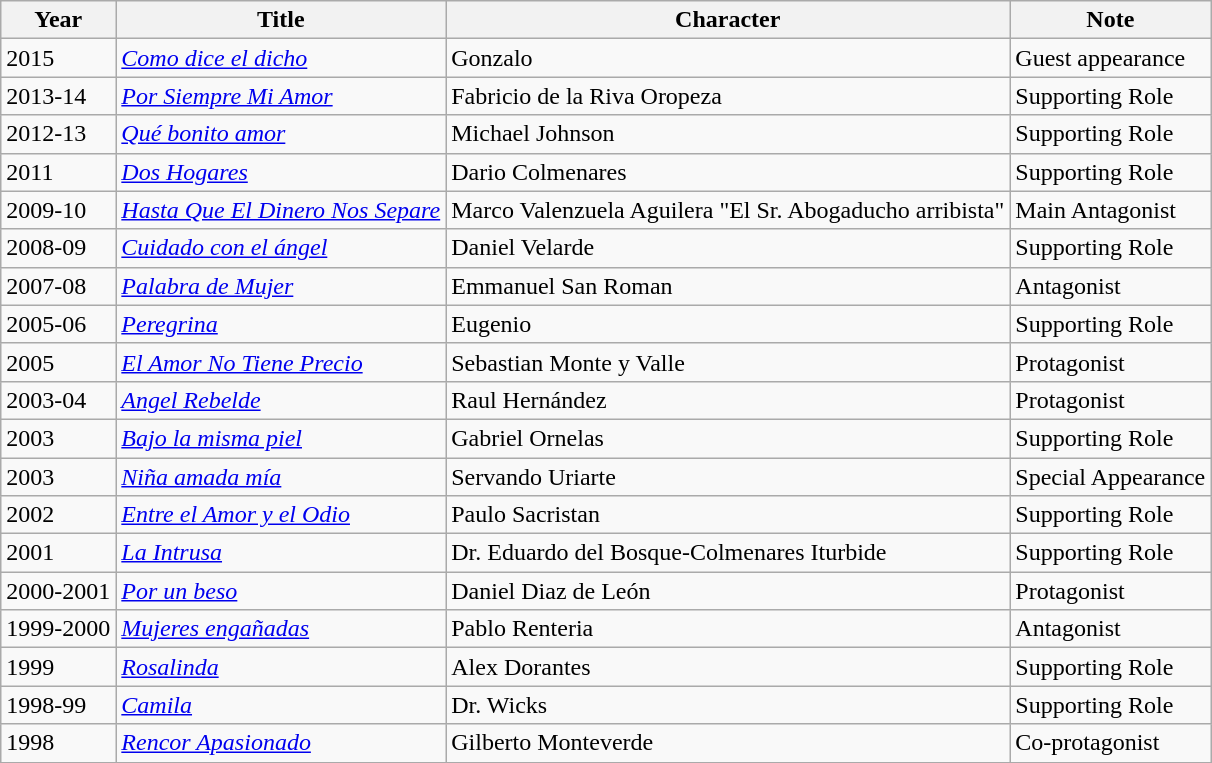<table class="wikitable">
<tr>
<th>Year</th>
<th>Title</th>
<th>Character</th>
<th>Note</th>
</tr>
<tr>
<td>2015</td>
<td><em><a href='#'>Como dice el dicho</a></em></td>
<td>Gonzalo</td>
<td>Guest appearance</td>
</tr>
<tr>
<td>2013-14</td>
<td><em><a href='#'>Por Siempre Mi Amor</a></em></td>
<td>Fabricio de la Riva Oropeza</td>
<td>Supporting Role</td>
</tr>
<tr>
<td>2012-13</td>
<td><em><a href='#'>Qué bonito amor </a></em></td>
<td>Michael Johnson</td>
<td>Supporting Role</td>
</tr>
<tr>
<td>2011</td>
<td><em><a href='#'>Dos Hogares</a></em></td>
<td>Dario Colmenares</td>
<td>Supporting Role</td>
</tr>
<tr>
<td>2009-10</td>
<td><em><a href='#'>Hasta Que El Dinero Nos Separe</a></em></td>
<td>Marco Valenzuela Aguilera "El Sr. Abogaducho arribista"</td>
<td>Main Antagonist</td>
</tr>
<tr>
<td>2008-09</td>
<td><em><a href='#'>Cuidado con el ángel</a></em></td>
<td>Daniel Velarde</td>
<td>Supporting Role</td>
</tr>
<tr>
<td>2007-08</td>
<td><em><a href='#'>Palabra de Mujer</a></em></td>
<td>Emmanuel San Roman</td>
<td>Antagonist</td>
</tr>
<tr>
<td>2005-06</td>
<td><em><a href='#'>Peregrina</a></em></td>
<td>Eugenio</td>
<td>Supporting Role</td>
</tr>
<tr>
<td>2005</td>
<td><em><a href='#'>El Amor No Tiene Precio</a></em></td>
<td>Sebastian Monte y Valle</td>
<td>Protagonist</td>
</tr>
<tr>
<td>2003-04</td>
<td><em><a href='#'>Angel Rebelde</a></em></td>
<td>Raul Hernández</td>
<td>Protagonist</td>
</tr>
<tr>
<td>2003</td>
<td><em><a href='#'>Bajo la misma piel</a></em></td>
<td>Gabriel Ornelas</td>
<td>Supporting Role</td>
</tr>
<tr>
<td>2003</td>
<td><em><a href='#'>Niña amada mía</a></em></td>
<td>Servando Uriarte</td>
<td>Special Appearance</td>
</tr>
<tr>
<td>2002</td>
<td><em><a href='#'>Entre el Amor y el Odio</a></em></td>
<td>Paulo Sacristan</td>
<td>Supporting Role</td>
</tr>
<tr>
<td>2001</td>
<td><em><a href='#'>La Intrusa</a></em></td>
<td>Dr. Eduardo del Bosque-Colmenares Iturbide</td>
<td>Supporting Role</td>
</tr>
<tr>
<td>2000-2001</td>
<td><em><a href='#'>Por un beso</a></em></td>
<td>Daniel Diaz de León</td>
<td>Protagonist</td>
</tr>
<tr>
<td>1999-2000</td>
<td><em><a href='#'>Mujeres engañadas</a></em></td>
<td>Pablo Renteria</td>
<td>Antagonist</td>
</tr>
<tr>
<td>1999</td>
<td><em><a href='#'>Rosalinda</a></em></td>
<td>Alex Dorantes</td>
<td>Supporting Role</td>
</tr>
<tr>
<td>1998-99</td>
<td><em><a href='#'>Camila</a></em></td>
<td>Dr. Wicks</td>
<td>Supporting Role</td>
</tr>
<tr>
<td>1998</td>
<td><em><a href='#'>Rencor Apasionado</a></em></td>
<td>Gilberto Monteverde</td>
<td>Co-protagonist</td>
</tr>
<tr>
</tr>
</table>
